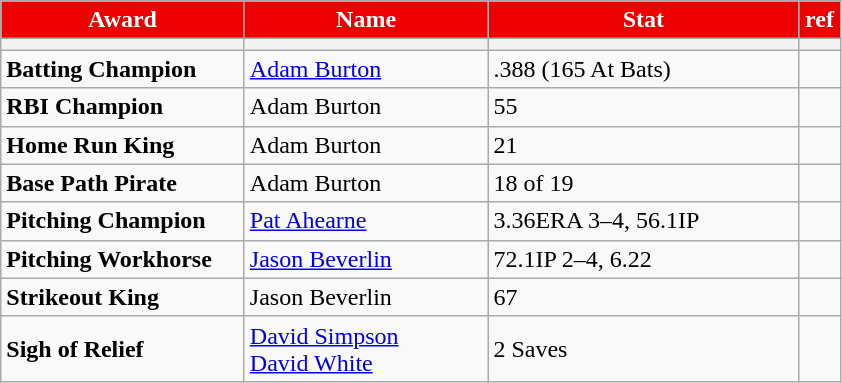<table class="wikitable">
<tr>
<th style="background:#EE0000; color:white;">Award</th>
<th style="background:#EE0000; color:white;">Name</th>
<th style="background:#EE0000; color:white;">Stat</th>
<th style="background:#EE0000; color:white;">ref</th>
</tr>
<tr>
<th width=155></th>
<th width=155></th>
<th width=200></th>
<th width=20></th>
</tr>
<tr>
<td><strong>Batting Champion</strong></td>
<td><a href='#'>Adam Burton</a></td>
<td>.388 (165 At Bats)</td>
<td></td>
</tr>
<tr>
<td><strong>RBI Champion</strong></td>
<td>Adam Burton</td>
<td>55</td>
<td></td>
</tr>
<tr>
<td><strong>Home Run King</strong></td>
<td>Adam Burton</td>
<td>21</td>
<td></td>
</tr>
<tr>
<td><strong>Base Path Pirate</strong></td>
<td>Adam Burton</td>
<td>18 of 19</td>
<td></td>
</tr>
<tr>
<td><strong>Pitching Champion</strong></td>
<td><a href='#'>Pat Ahearne</a></td>
<td>3.36ERA 3–4, 56.1IP</td>
<td></td>
</tr>
<tr>
<td><strong>Pitching Workhorse</strong></td>
<td><a href='#'>Jason Beverlin</a></td>
<td>72.1IP   2–4, 6.22</td>
<td></td>
</tr>
<tr>
<td><strong>Strikeout King</strong></td>
<td>Jason Beverlin</td>
<td>67</td>
<td></td>
</tr>
<tr>
<td><strong>Sigh of Relief</strong></td>
<td><a href='#'>David Simpson</a><br><a href='#'>David White</a></td>
<td>2 Saves</td>
<td></td>
</tr>
</table>
